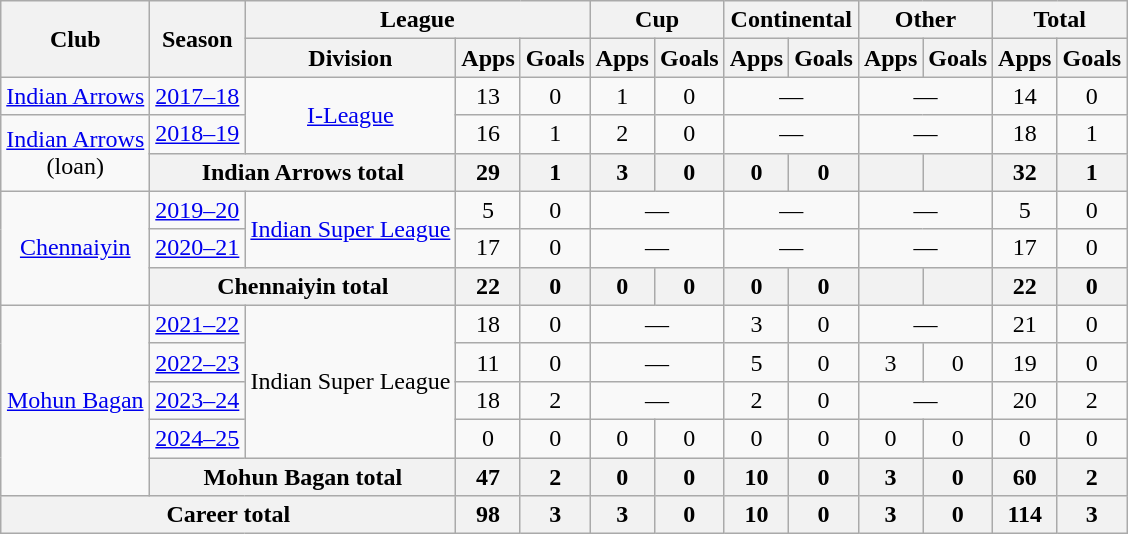<table class="wikitable" style="text-align: center;">
<tr>
<th rowspan="2">Club</th>
<th rowspan="2">Season</th>
<th colspan="3">League</th>
<th colspan="2">Cup</th>
<th colspan="2">Continental</th>
<th colspan="2">Other</th>
<th colspan="2">Total</th>
</tr>
<tr>
<th>Division</th>
<th>Apps</th>
<th>Goals</th>
<th>Apps</th>
<th>Goals</th>
<th>Apps</th>
<th>Goals</th>
<th>Apps</th>
<th>Goals</th>
<th>Apps</th>
<th>Goals</th>
</tr>
<tr>
<td rowspan="1"><a href='#'>Indian Arrows</a></td>
<td><a href='#'>2017–18</a></td>
<td rowspan="2"><a href='#'>I-League</a></td>
<td>13</td>
<td>0</td>
<td>1</td>
<td>0</td>
<td colspan="2">—</td>
<td colspan="2">—</td>
<td>14</td>
<td>0</td>
</tr>
<tr>
<td rowspan="2"><a href='#'>Indian Arrows</a> <br>(loan)</td>
<td><a href='#'>2018–19</a></td>
<td>16</td>
<td>1</td>
<td>2</td>
<td>0</td>
<td colspan="2">—</td>
<td colspan="2">—</td>
<td>18</td>
<td>1</td>
</tr>
<tr>
<th colspan="2">Indian Arrows total</th>
<th>29</th>
<th>1</th>
<th>3</th>
<th>0</th>
<th>0</th>
<th>0</th>
<th></th>
<th></th>
<th>32</th>
<th>1</th>
</tr>
<tr>
<td rowspan="3"><a href='#'>Chennaiyin</a></td>
<td><a href='#'>2019–20</a></td>
<td rowspan="2"><a href='#'>Indian Super League</a></td>
<td>5</td>
<td>0</td>
<td colspan="2">—</td>
<td colspan="2">—</td>
<td colspan="2">—</td>
<td>5</td>
<td>0</td>
</tr>
<tr>
<td><a href='#'>2020–21</a></td>
<td>17</td>
<td>0</td>
<td colspan="2">—</td>
<td colspan="2">—</td>
<td colspan="2">—</td>
<td>17</td>
<td>0</td>
</tr>
<tr>
<th colspan="2">Chennaiyin total</th>
<th>22</th>
<th>0</th>
<th>0</th>
<th>0</th>
<th>0</th>
<th>0</th>
<th></th>
<th></th>
<th>22</th>
<th>0</th>
</tr>
<tr>
<td rowspan="5"><a href='#'>Mohun Bagan</a></td>
<td><a href='#'>2021–22</a></td>
<td rowspan="4">Indian Super League</td>
<td>18</td>
<td>0</td>
<td colspan="2">—</td>
<td>3</td>
<td>0</td>
<td colspan="2">—</td>
<td>21</td>
<td>0</td>
</tr>
<tr>
<td><a href='#'>2022–23</a></td>
<td>11</td>
<td>0</td>
<td colspan="2">—</td>
<td>5</td>
<td>0</td>
<td>3</td>
<td>0</td>
<td>19</td>
<td>0</td>
</tr>
<tr>
<td><a href='#'>2023–24</a></td>
<td>18</td>
<td>2</td>
<td colspan="2">—</td>
<td>2</td>
<td>0</td>
<td colspan="2">—</td>
<td>20</td>
<td>2</td>
</tr>
<tr>
<td><a href='#'>2024–25</a></td>
<td>0</td>
<td>0</td>
<td>0</td>
<td>0</td>
<td>0</td>
<td>0</td>
<td>0</td>
<td>0</td>
<td>0</td>
<td>0</td>
</tr>
<tr>
<th colspan="2">Mohun Bagan total</th>
<th>47</th>
<th>2</th>
<th>0</th>
<th>0</th>
<th>10</th>
<th>0</th>
<th>3</th>
<th>0</th>
<th>60</th>
<th>2</th>
</tr>
<tr>
<th colspan="3">Career total</th>
<th>98</th>
<th>3</th>
<th>3</th>
<th>0</th>
<th>10</th>
<th>0</th>
<th>3</th>
<th>0</th>
<th>114</th>
<th>3</th>
</tr>
</table>
